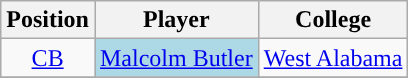<table class="wikitable" style="text-align:center;">
<tr>
<th>Position</th>
<th>Player</th>
<th>College</th>
</tr>
<tr>
<td><a href='#'>CB</a></td>
<td style="background:#ADD8E6"><a href='#'>Malcolm Butler</a></td>
<td><a href='#'>West Alabama</a></td>
</tr>
<tr>
</tr>
</table>
